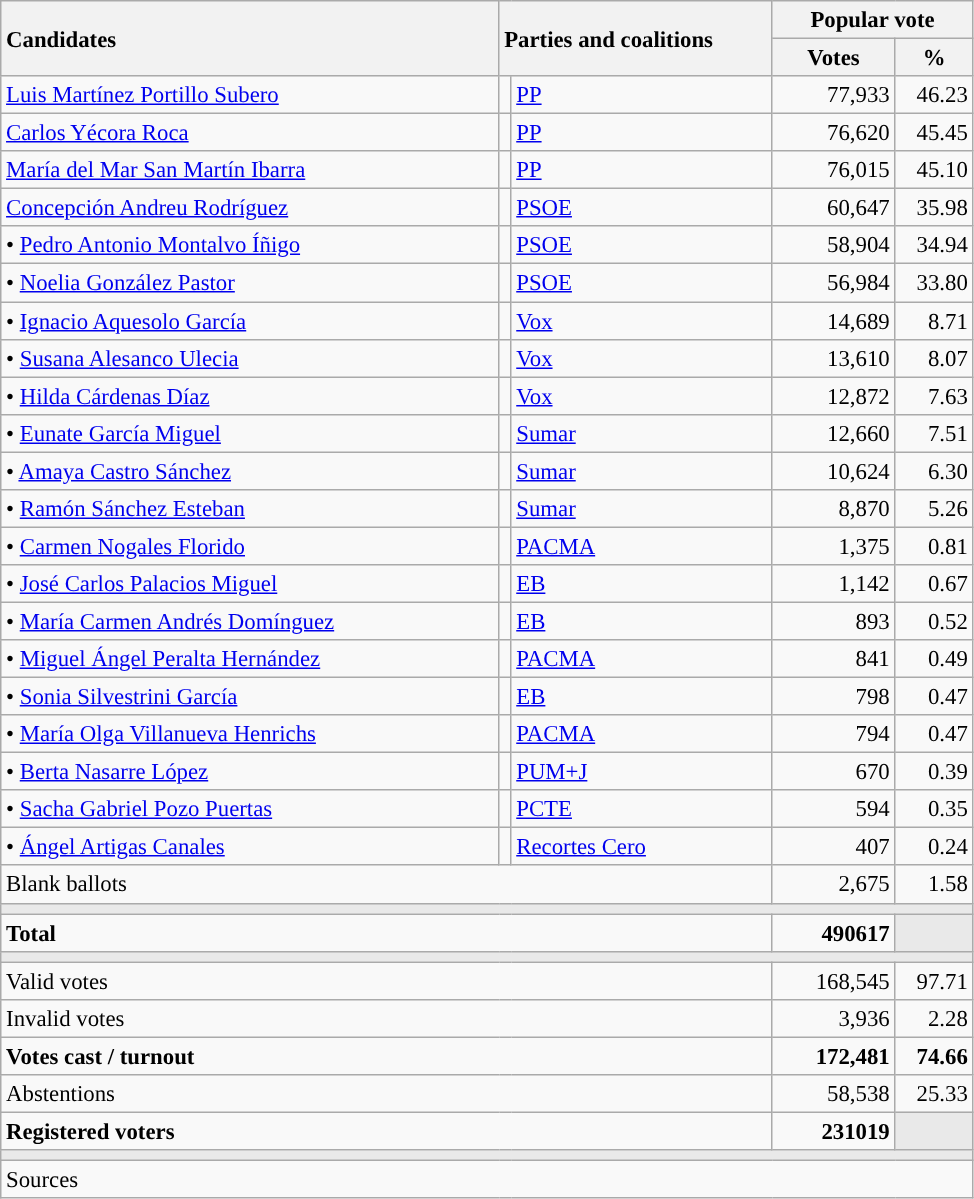<table class="wikitable" style="text-align:right; font-size:95%;">
<tr>
<th style="text-align:left;" rowspan="2" width="325">Candidates</th>
<th style="text-align:left;" rowspan="2" colspan="2" width="175">Parties and coalitions</th>
<th colspan="2">Popular vote</th>
</tr>
<tr>
<th width="75">Votes</th>
<th width="45">%</th>
</tr>
<tr>
<td align="left"> <a href='#'>Luis Martínez Portillo Subero</a></td>
<td width="1" style="color:inherit;background:"></td>
<td align="left"><a href='#'>PP</a></td>
<td>77,933</td>
<td>46.23</td>
</tr>
<tr>
<td align="left"> <a href='#'>Carlos Yécora Roca</a></td>
<td width="1" style="color:inherit;background:"></td>
<td align="left"><a href='#'>PP</a></td>
<td>76,620</td>
<td>45.45</td>
</tr>
<tr>
<td align="left"> <a href='#'>María del Mar San Martín Ibarra</a></td>
<td width="1" style="color:inherit;background:"></td>
<td align="left"><a href='#'>PP</a></td>
<td>76,015</td>
<td>45.10</td>
</tr>
<tr>
<td align="left"> <a href='#'>Concepción Andreu Rodríguez</a></td>
<td width="1" style="color:inherit;background:"></td>
<td align="left"><a href='#'>PSOE</a></td>
<td>60,647</td>
<td>35.98</td>
</tr>
<tr>
<td align="left">• <a href='#'>Pedro Antonio Montalvo Íñigo</a></td>
<td width="1" style="color:inherit;background:"></td>
<td align="left"><a href='#'>PSOE</a></td>
<td>58,904</td>
<td>34.94</td>
</tr>
<tr>
<td align="left">• <a href='#'>Noelia González Pastor</a></td>
<td width="1" style="color:inherit;background:"></td>
<td align="left"><a href='#'>PSOE</a></td>
<td>56,984</td>
<td>33.80</td>
</tr>
<tr>
<td align="left">• <a href='#'>Ignacio Aquesolo García</a></td>
<td width="1" style="color:inherit;background:"></td>
<td align="left"><a href='#'>Vox</a></td>
<td>14,689</td>
<td>8.71</td>
</tr>
<tr>
<td align="left">• <a href='#'>Susana Alesanco Ulecia</a></td>
<td width="1" style="color:inherit;background:"></td>
<td align="left"><a href='#'>Vox</a></td>
<td>13,610</td>
<td>8.07</td>
</tr>
<tr>
<td align="left">• <a href='#'>Hilda Cárdenas Díaz</a></td>
<td width="1" style="color:inherit;background:"></td>
<td align="left"><a href='#'>Vox</a></td>
<td>12,872</td>
<td>7.63</td>
</tr>
<tr>
<td align="left">• <a href='#'>Eunate García Miguel</a></td>
<td width="1" style="color:inherit;background:"></td>
<td align="left"><a href='#'>Sumar</a></td>
<td>12,660</td>
<td>7.51</td>
</tr>
<tr>
<td align="left">• <a href='#'>Amaya Castro Sánchez</a></td>
<td width="1" style="color:inherit;background:"></td>
<td align="left"><a href='#'>Sumar</a></td>
<td>10,624</td>
<td>6.30</td>
</tr>
<tr>
<td align="left">• <a href='#'>Ramón Sánchez Esteban</a></td>
<td width="1" style="color:inherit;background:"></td>
<td align="left"><a href='#'>Sumar</a></td>
<td>8,870</td>
<td>5.26</td>
</tr>
<tr>
<td align="left">• <a href='#'>Carmen Nogales Florido</a></td>
<td width="1" style="color:inherit;background:"></td>
<td align="left"><a href='#'>PACMA</a></td>
<td>1,375</td>
<td>0.81</td>
</tr>
<tr>
<td align="left">• <a href='#'>José Carlos Palacios Miguel</a></td>
<td width="1" style="color:inherit;background:"></td>
<td align="left"><a href='#'>EB</a></td>
<td>1,142</td>
<td>0.67</td>
</tr>
<tr>
<td align="left">• <a href='#'>María Carmen Andrés Domínguez</a></td>
<td width="1" style="color:inherit;background:"></td>
<td align="left"><a href='#'>EB</a></td>
<td>893</td>
<td>0.52</td>
</tr>
<tr>
<td align="left">• <a href='#'>Miguel Ángel Peralta Hernández</a></td>
<td width="1" style="color:inherit;background:"></td>
<td align="left"><a href='#'>PACMA</a></td>
<td>841</td>
<td>0.49</td>
</tr>
<tr>
<td align="left">• <a href='#'>Sonia Silvestrini García</a></td>
<td width="1" style="color:inherit;background:"></td>
<td align="left"><a href='#'>EB</a></td>
<td>798</td>
<td>0.47</td>
</tr>
<tr>
<td align="left">• <a href='#'>María Olga Villanueva Henrichs</a></td>
<td width="1" style="color:inherit;background:"></td>
<td align="left"><a href='#'>PACMA</a></td>
<td>794</td>
<td>0.47</td>
</tr>
<tr>
<td align="left">• <a href='#'>Berta Nasarre López</a></td>
<td width="1" style="color:inherit;background:"></td>
<td align="left"><a href='#'>PUM+J</a></td>
<td>670</td>
<td>0.39</td>
</tr>
<tr>
<td align="left">• <a href='#'>Sacha Gabriel Pozo Puertas</a></td>
<td width="1" style="color:inherit;background:"></td>
<td align="left"><a href='#'>PCTE</a></td>
<td>594</td>
<td>0.35</td>
</tr>
<tr>
<td align="left">• <a href='#'>Ángel Artigas Canales</a></td>
<td width="1" style="color:inherit;background:"></td>
<td align="left"><a href='#'>Recortes Cero</a></td>
<td>407</td>
<td>0.24</td>
</tr>
<tr>
<td align="left" colspan="3">Blank ballots</td>
<td>2,675</td>
<td>1.58</td>
</tr>
<tr>
<td colspan="5" bgcolor="#E9E9E9"></td>
</tr>
<tr style="font-weight:bold;">
<td align="left" colspan="3">Total</td>
<td>490617</td>
<td bgcolor="#E9E9E9"></td>
</tr>
<tr>
<td colspan="5" bgcolor="#E9E9E9"></td>
</tr>
<tr>
<td align="left" colspan="3">Valid votes</td>
<td>168,545</td>
<td>97.71</td>
</tr>
<tr>
<td align="left" colspan="3">Invalid votes</td>
<td>3,936</td>
<td>2.28</td>
</tr>
<tr style="font-weight:bold;">
<td align="left" colspan="3">Votes cast / turnout</td>
<td>172,481</td>
<td>74.66</td>
</tr>
<tr>
<td align="left" colspan="3">Abstentions</td>
<td>58,538</td>
<td>25.33</td>
</tr>
<tr style="font-weight:bold;">
<td align="left" colspan="3">Registered voters</td>
<td>231019</td>
<td bgcolor="#E9E9E9"></td>
</tr>
<tr>
<td colspan="5" bgcolor="#E9E9E9"></td>
</tr>
<tr>
<td align="left" colspan="5">Sources</td>
</tr>
</table>
